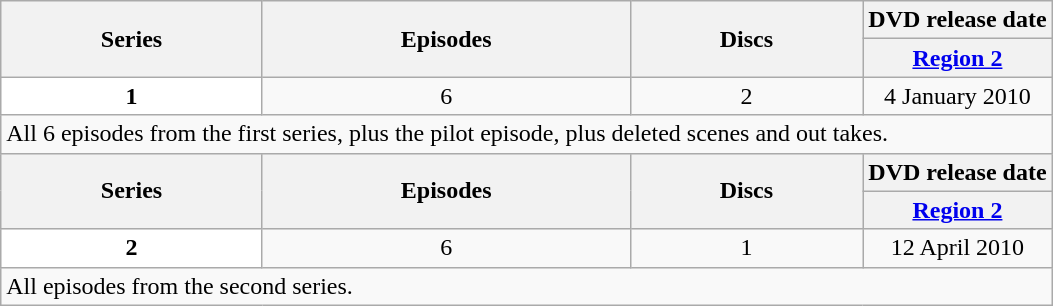<table class="wikitable">
<tr>
<th rowspan="2">Series</th>
<th rowspan="2">Episodes</th>
<th rowspan="2">Discs</th>
<th colspan="5">DVD release date</th>
</tr>
<tr>
<th width=18%><a href='#'>Region 2</a></th>
</tr>
<tr>
<td align="center" bgcolor="#FFFFFF"><strong>1</strong></td>
<td align="center">6</td>
<td align="center">2</td>
<td align="center">4 January 2010</td>
</tr>
<tr>
<td colspan="8">All 6 episodes from the first series, plus the pilot episode, plus deleted scenes and out takes.</td>
</tr>
<tr>
<th rowspan="2">Series</th>
<th rowspan="2">Episodes</th>
<th rowspan="2">Discs</th>
<th colspan="5">DVD release date</th>
</tr>
<tr>
<th width=18%><a href='#'>Region 2</a></th>
</tr>
<tr>
<td align="center" bgcolor="#FFFFFF"><strong>2</strong></td>
<td align="center">6</td>
<td align="center">1</td>
<td align="center">12 April 2010</td>
</tr>
<tr>
<td colspan="8">All episodes from the second series.</td>
</tr>
</table>
